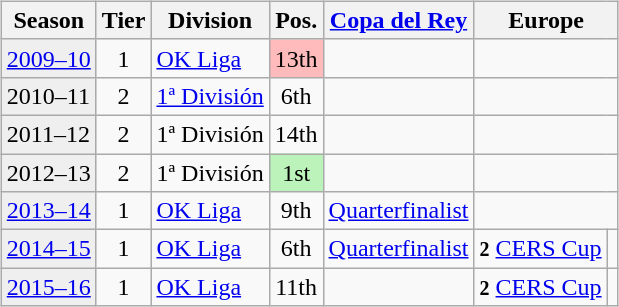<table>
<tr>
<td valign="top" width=0%><br><table class="wikitable">
<tr>
<th>Season</th>
<th>Tier</th>
<th>Division</th>
<th>Pos.</th>
<th><a href='#'>Copa del Rey</a></th>
<th colspan=2>Europe</th>
</tr>
<tr>
<td style="background:#efefef;"><a href='#'>2009–10</a></td>
<td align="center">1</td>
<td><a href='#'>OK Liga</a></td>
<td align="center" bgcolor=#FFBBBB>13th</td>
<td></td>
<td colspan=2></td>
</tr>
<tr>
<td style="background:#efefef;">2010–11</td>
<td align="center">2</td>
<td><a href='#'>1ª División</a></td>
<td align="center">6th</td>
<td></td>
<td colspan=2></td>
</tr>
<tr>
<td style="background:#efefef;">2011–12</td>
<td align="center">2</td>
<td>1ª División</td>
<td align="center">14th</td>
<td></td>
<td colspan=2></td>
</tr>
<tr>
<td style="background:#efefef;">2012–13</td>
<td align="center">2</td>
<td>1ª División</td>
<td align="center" bgcolor=#BBF3BB>1st</td>
<td></td>
<td colspan=2></td>
</tr>
<tr>
<td style="background:#efefef;"><a href='#'>2013–14</a></td>
<td align="center">1</td>
<td><a href='#'>OK Liga</a></td>
<td align="center">9th</td>
<td><a href='#'>Quarterfinalist</a></td>
<td colspan=2></td>
</tr>
<tr>
<td style="background:#efefef;"><a href='#'>2014–15</a></td>
<td align="center">1</td>
<td><a href='#'>OK Liga</a></td>
<td align="center">6th</td>
<td><a href='#'>Quarterfinalist</a></td>
<td><small><strong>2</strong></small> <a href='#'>CERS Cup</a></td>
<td align=center></td>
</tr>
<tr>
<td style="background:#efefef;"><a href='#'>2015–16</a></td>
<td align="center">1</td>
<td><a href='#'>OK Liga</a></td>
<td align="center">11th</td>
<td></td>
<td><small><strong>2</strong></small> <a href='#'>CERS Cup</a></td>
<td align=center></td>
</tr>
</table>
</td>
</tr>
</table>
